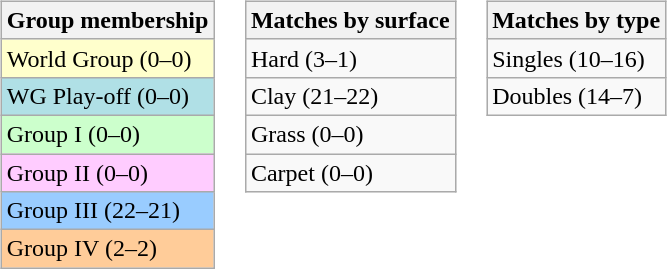<table>
<tr valign=top>
<td><br><table class=wikitable>
<tr>
<th>Group membership</th>
</tr>
<tr bgcolor=#FFFFCC>
<td>World Group (0–0)</td>
</tr>
<tr style="background:#B0E0E6;">
<td>WG Play-off (0–0)</td>
</tr>
<tr bgcolor=#CCFFCC>
<td>Group I (0–0)</td>
</tr>
<tr bgcolor=#FFCCFF>
<td>Group II (0–0)</td>
</tr>
<tr bgcolor=#99CCFF>
<td>Group III (22–21)</td>
</tr>
<tr bgcolor=#FFCC99>
<td>Group IV (2–2)</td>
</tr>
</table>
</td>
<td><br><table class=wikitable>
<tr>
<th>Matches by surface</th>
</tr>
<tr>
<td>Hard (3–1)</td>
</tr>
<tr>
<td>Clay (21–22)</td>
</tr>
<tr>
<td>Grass (0–0)</td>
</tr>
<tr>
<td>Carpet (0–0)</td>
</tr>
</table>
</td>
<td><br><table class=wikitable>
<tr>
<th>Matches by type</th>
</tr>
<tr>
<td>Singles (10–16)</td>
</tr>
<tr>
<td>Doubles (14–7)</td>
</tr>
</table>
</td>
</tr>
</table>
